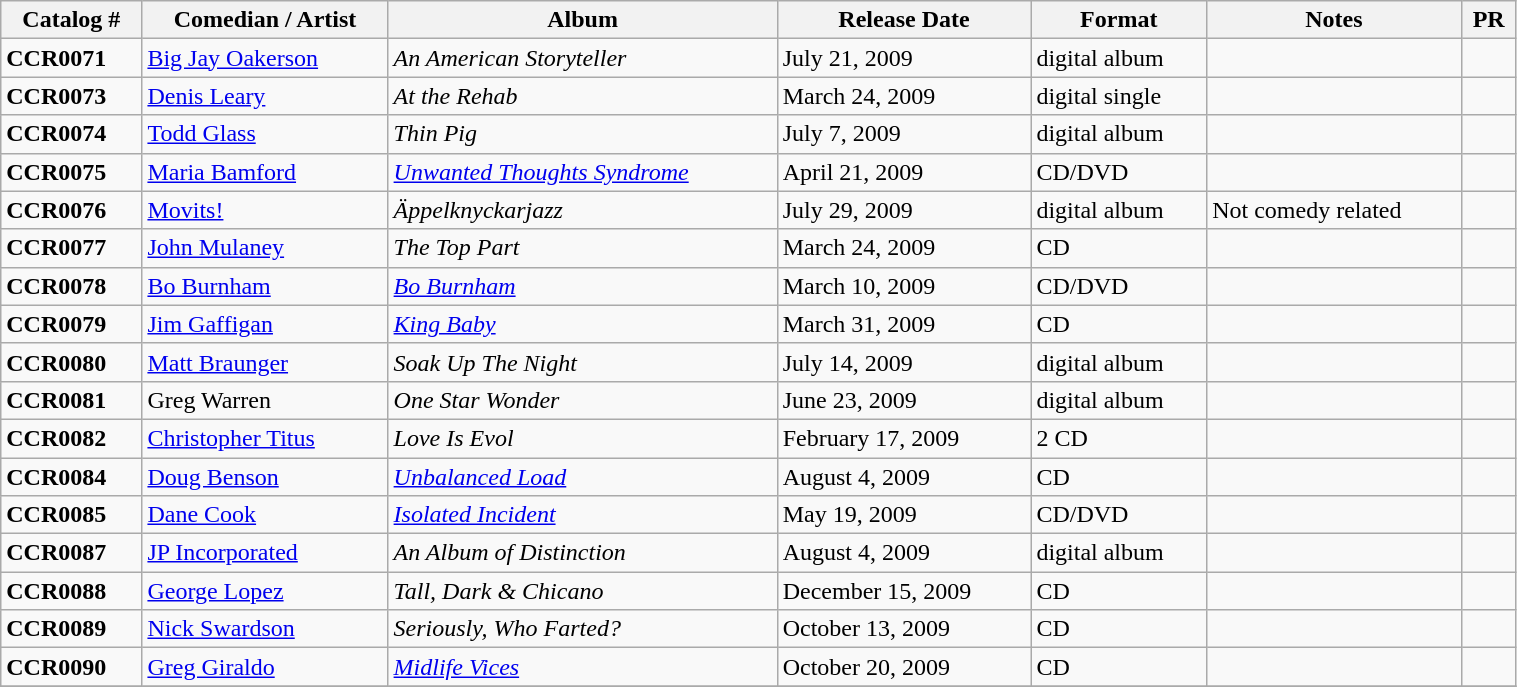<table class="wikitable sortable" width="80%">
<tr>
<th scope="col" class="unsortable">Catalog #</th>
<th scope="col" class="unsortable">Comedian / Artist</th>
<th scope="col" class="unsortable">Album</th>
<th scope="col" class="unsortable">Release Date</th>
<th scope="col" class="unsortable">Format</th>
<th scope="col" class="unsortable">Notes</th>
<th scope="col" class="unsortable">PR</th>
</tr>
<tr --->
<td><strong>CCR0071</strong></td>
<td><a href='#'>Big Jay Oakerson</a></td>
<td><em>An American Storyteller</em></td>
<td>July 21, 2009</td>
<td>digital album</td>
<td></td>
<td></td>
</tr>
<tr --->
<td><strong>CCR0073</strong></td>
<td><a href='#'>Denis Leary</a></td>
<td><em>At the Rehab</em></td>
<td>March 24, 2009</td>
<td>digital single</td>
<td></td>
<td></td>
</tr>
<tr --->
<td><strong>CCR0074</strong></td>
<td><a href='#'>Todd Glass</a></td>
<td><em>Thin Pig</em></td>
<td>July 7, 2009</td>
<td>digital album</td>
<td></td>
<td></td>
</tr>
<tr --->
<td><strong>CCR0075</strong></td>
<td><a href='#'>Maria Bamford</a></td>
<td><em><a href='#'>Unwanted Thoughts Syndrome</a></em></td>
<td>April 21, 2009</td>
<td>CD/DVD</td>
<td></td>
<td></td>
</tr>
<tr --->
<td><strong>CCR0076</strong></td>
<td><a href='#'>Movits!</a></td>
<td><em>Äppelknyckarjazz</em></td>
<td>July 29, 2009</td>
<td>digital album</td>
<td>Not comedy related</td>
<td></td>
</tr>
<tr --->
<td><strong>CCR0077</strong></td>
<td><a href='#'>John Mulaney</a></td>
<td><em>The Top Part</em></td>
<td>March 24, 2009</td>
<td>CD</td>
<td></td>
<td></td>
</tr>
<tr --->
<td><strong>CCR0078</strong></td>
<td><a href='#'>Bo Burnham</a></td>
<td><em><a href='#'>Bo Burnham</a></em></td>
<td>March 10, 2009</td>
<td>CD/DVD</td>
<td></td>
<td></td>
</tr>
<tr --->
<td><strong>CCR0079</strong></td>
<td><a href='#'>Jim Gaffigan</a></td>
<td><em><a href='#'>King Baby</a></em></td>
<td>March 31, 2009</td>
<td>CD</td>
<td></td>
<td></td>
</tr>
<tr --->
<td><strong>CCR0080</strong></td>
<td><a href='#'>Matt Braunger</a></td>
<td><em>Soak Up The Night</em></td>
<td>July 14, 2009</td>
<td>digital album</td>
<td></td>
<td></td>
</tr>
<tr --->
<td><strong>CCR0081</strong></td>
<td>Greg Warren</td>
<td><em>One Star Wonder</em></td>
<td>June 23, 2009</td>
<td>digital album</td>
<td></td>
<td></td>
</tr>
<tr --->
<td><strong>CCR0082</strong></td>
<td><a href='#'>Christopher Titus</a></td>
<td><em>Love Is Evol</em></td>
<td>February 17, 2009</td>
<td>2 CD</td>
<td></td>
<td></td>
</tr>
<tr -->
<td><strong>CCR0084</strong></td>
<td><a href='#'>Doug Benson</a></td>
<td><em><a href='#'>Unbalanced Load</a></em></td>
<td>August 4, 2009</td>
<td>CD</td>
<td></td>
<td></td>
</tr>
<tr -->
<td><strong>CCR0085</strong></td>
<td><a href='#'>Dane Cook</a></td>
<td><em><a href='#'>Isolated Incident</a></em></td>
<td>May 19, 2009</td>
<td>CD/DVD</td>
<td></td>
<td></td>
</tr>
<tr -->
<td><strong>CCR0087</strong></td>
<td><a href='#'>JP Incorporated</a></td>
<td><em>An Album of Distinction</em></td>
<td>August 4, 2009</td>
<td>digital album</td>
<td></td>
<td></td>
</tr>
<tr -->
<td><strong>CCR0088</strong></td>
<td><a href='#'>George Lopez</a></td>
<td><em>Tall, Dark & Chicano</em></td>
<td>December 15, 2009</td>
<td>CD</td>
<td></td>
<td></td>
</tr>
<tr -->
<td><strong>CCR0089</strong></td>
<td><a href='#'>Nick Swardson</a></td>
<td><em>Seriously, Who Farted?</em></td>
<td>October 13, 2009</td>
<td>CD</td>
<td></td>
<td></td>
</tr>
<tr -->
<td><strong>CCR0090</strong></td>
<td><a href='#'>Greg Giraldo</a></td>
<td><em><a href='#'>Midlife Vices</a></em></td>
<td>October 20, 2009</td>
<td>CD</td>
<td></td>
<td></td>
</tr>
<tr -->
</tr>
</table>
